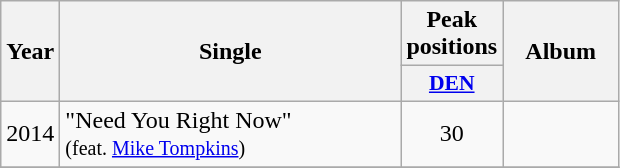<table class="wikitable">
<tr>
<th align="center" rowspan="2" width="10">Year</th>
<th align="center" rowspan="2" width="220">Single</th>
<th align="center" colspan="1" width="20">Peak positions</th>
<th align="center" rowspan="2" width="70">Album</th>
</tr>
<tr>
<th scope="col" style="width:3em;font-size:90%;"><a href='#'>DEN</a><br></th>
</tr>
<tr>
<td style="text-align:center;">2014</td>
<td>"Need You Right Now" <br><small>(feat. <a href='#'>Mike Tompkins</a>)</small></td>
<td style="text-align:center;">30</td>
<td style="text-align:center;"></td>
</tr>
<tr>
</tr>
</table>
